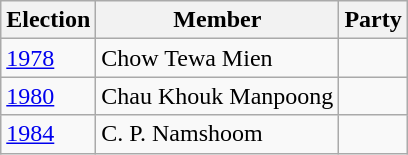<table class="wikitable sortable">
<tr>
<th>Election</th>
<th>Member</th>
<th colspan=2>Party</th>
</tr>
<tr>
<td><a href='#'>1978</a></td>
<td>Chow Tewa Mien</td>
<td></td>
</tr>
<tr>
<td><a href='#'>1980</a></td>
<td>Chau Khouk Manpoong</td>
<td></td>
</tr>
<tr>
<td><a href='#'>1984</a></td>
<td>C. P. Namshoom</td>
<td></td>
</tr>
</table>
